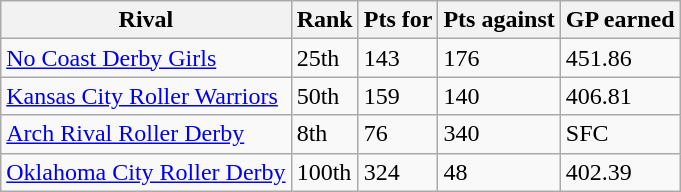<table class="wikitable">
<tr>
<th>Rival</th>
<th>Rank</th>
<th>Pts for</th>
<th>Pts against</th>
<th>GP earned</th>
</tr>
<tr>
<td><a href='#'>No Coast Derby Girls</a></td>
<td>25th</td>
<td>143</td>
<td>176</td>
<td>451.86</td>
</tr>
<tr>
<td><a href='#'>Kansas City Roller Warriors</a></td>
<td>50th</td>
<td>159</td>
<td>140</td>
<td>406.81</td>
</tr>
<tr>
<td><a href='#'>Arch Rival Roller Derby</a></td>
<td>8th</td>
<td>76</td>
<td>340</td>
<td>SFC</td>
</tr>
<tr>
<td><a href='#'>Oklahoma City Roller Derby</a></td>
<td>100th</td>
<td>324</td>
<td>48</td>
<td>402.39</td>
</tr>
</table>
